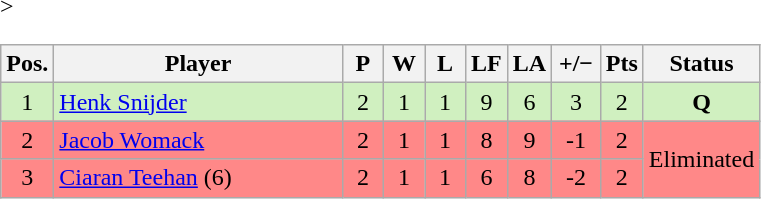<table class="wikitable" style="text-align:center; margin: 1em auto 1em auto, align:left">
<tr>
<th width=20>Pos.</th>
<th width=185>Player</th>
<th width=20>P</th>
<th width=20>W</th>
<th width=20>L</th>
<th width=20>LF</th>
<th width=20>LA</th>
<th width=25>+/−</th>
<th width=20>Pts</th>
<th width=70>Status</th>
</tr>
<tr style="background:#D0F0C0;" -->>
<td>1</td>
<td align=left> <a href='#'>Henk Snijder</a></td>
<td>2</td>
<td>1</td>
<td>1</td>
<td>9</td>
<td>6</td>
<td>3</td>
<td>2</td>
<td rowspan=1><strong>Q</strong></td>
</tr>
<tr style="background:#FF8888; -->">
<td>2</td>
<td align=left> <a href='#'>Jacob Womack</a></td>
<td>2</td>
<td>1</td>
<td>1</td>
<td>8</td>
<td>9</td>
<td>-1</td>
<td>2</td>
<td rowspan=2>Eliminated</td>
</tr>
<tr style="background:#FF8888; -->">
<td>3</td>
<td align=left> <a href='#'>Ciaran Teehan</a> (6)</td>
<td>2</td>
<td>1</td>
<td>1</td>
<td>6</td>
<td>8</td>
<td>-2</td>
<td>2</td>
</tr>
</table>
